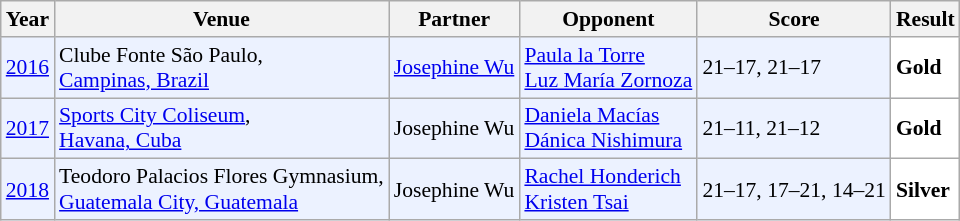<table class="sortable wikitable" style="font-size: 90%;">
<tr>
<th>Year</th>
<th>Venue</th>
<th>Partner</th>
<th>Opponent</th>
<th>Score</th>
<th>Result</th>
</tr>
<tr style="background:#ECF2FF">
<td align="center"><a href='#'>2016</a></td>
<td align="left">Clube Fonte São Paulo,<br><a href='#'>Campinas, Brazil</a></td>
<td align="left"> <a href='#'>Josephine Wu</a></td>
<td align="left"> <a href='#'>Paula la Torre</a><br> <a href='#'>Luz María Zornoza</a></td>
<td align="left">21–17, 21–17</td>
<td style="text-align:left; background:white"> <strong>Gold</strong></td>
</tr>
<tr style="background:#ECF2FF">
<td align="center"><a href='#'>2017</a></td>
<td align="left"><a href='#'>Sports City Coliseum</a>,<br><a href='#'>Havana, Cuba</a></td>
<td align="left"> Josephine Wu</td>
<td align="left"> <a href='#'>Daniela Macías</a><br> <a href='#'>Dánica Nishimura</a></td>
<td align="left">21–11, 21–12</td>
<td style="text-align:left; background:white"> <strong>Gold</strong></td>
</tr>
<tr style="background:#ECF2FF">
<td align="center"><a href='#'>2018</a></td>
<td align="left">Teodoro Palacios Flores Gymnasium,<br><a href='#'>Guatemala City, Guatemala</a></td>
<td align="left"> Josephine Wu</td>
<td align="left"> <a href='#'>Rachel Honderich</a> <br>  <a href='#'>Kristen Tsai</a></td>
<td align="left">21–17, 17–21, 14–21</td>
<td style="text-align:left; background:white"> <strong>Silver</strong></td>
</tr>
</table>
